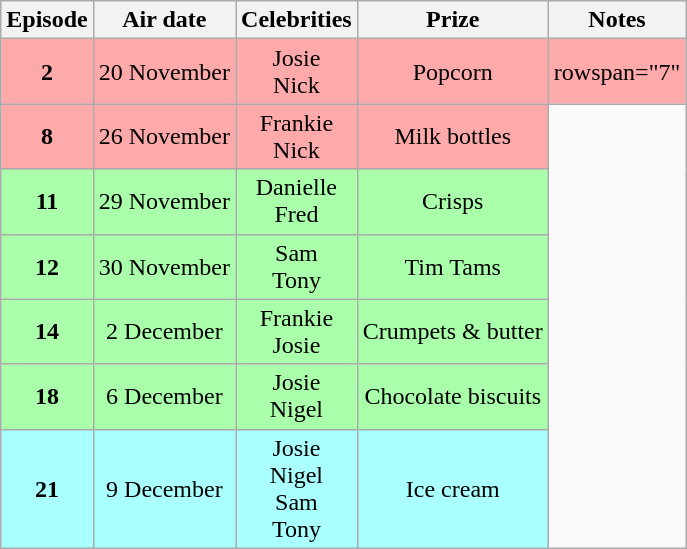<table class=wikitable style="text-align:center">
<tr>
<th>Episode</th>
<th>Air date</th>
<th>Celebrities</th>
<th>Prize</th>
<th>Notes</th>
</tr>
<tr style="background:#ffaaaa">
<td><strong>2</strong></td>
<td>20 November</td>
<td>Josie<br>Nick</td>
<td>Popcorn</td>
<td>rowspan="7" </td>
</tr>
<tr style="background:#ffaaaa">
<td><strong>8</strong></td>
<td>26 November</td>
<td>Frankie<br>Nick</td>
<td>Milk bottles</td>
</tr>
<tr style="background:#aaffaa">
<td><strong>11</strong></td>
<td>29 November</td>
<td>Danielle<br>Fred</td>
<td>Crisps</td>
</tr>
<tr style="background:#aaffaa">
<td><strong>12</strong></td>
<td>30 November</td>
<td>Sam<br>Tony</td>
<td>Tim Tams</td>
</tr>
<tr style="background:#aaffaa">
<td><strong>14</strong></td>
<td>2 December</td>
<td>Frankie<br>Josie</td>
<td>Crumpets & butter</td>
</tr>
<tr style="background:#aaffaa">
<td><strong>18</strong></td>
<td>6 December</td>
<td>Josie<br>Nigel</td>
<td>Chocolate biscuits</td>
</tr>
<tr style="background:#aaffff">
<td><strong>21</strong></td>
<td>9 December</td>
<td>Josie<br>Nigel<br>Sam<br>Tony</td>
<td>Ice cream</td>
</tr>
</table>
